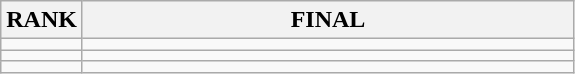<table class="wikitable">
<tr>
<th>RANK</th>
<th style="width: 20em">FINAL</th>
</tr>
<tr>
<td align="center"></td>
<td></td>
</tr>
<tr>
<td align="center"></td>
<td></td>
</tr>
<tr>
<td align="center"></td>
<td></td>
</tr>
</table>
